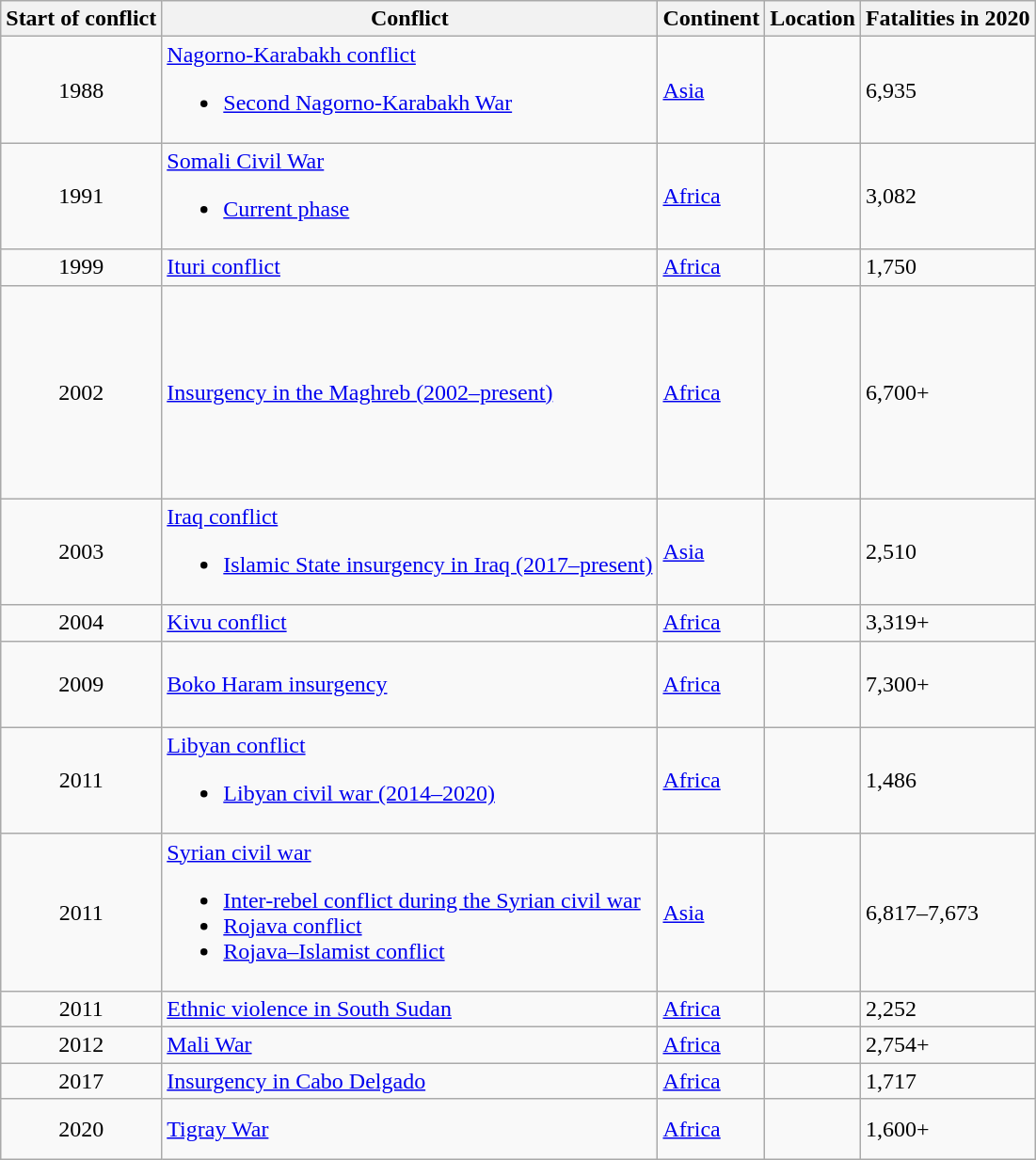<table class="wikitable sortable">
<tr>
<th>Start of conflict</th>
<th>Conflict</th>
<th>Continent</th>
<th>Location</th>
<th data-sort-type="number">Fatalities in 2020</th>
</tr>
<tr>
<td align="center">1988</td>
<td><a href='#'>Nagorno-Karabakh conflict</a><br><ul><li><a href='#'>Second Nagorno-Karabakh War</a></li></ul></td>
<td><a href='#'>Asia</a></td>
<td><br></td>
<td> 6,935</td>
</tr>
<tr>
<td align=center>1991</td>
<td><a href='#'>Somali Civil War</a><br><ul><li><a href='#'>Current phase</a></li></ul></td>
<td><a href='#'>Africa</a></td>
<td><br> </td>
<td> 3,082</td>
</tr>
<tr>
<td align=center>1999</td>
<td><a href='#'>Ituri conflict</a></td>
<td><a href='#'>Africa</a></td>
<td></td>
<td> 1,750</td>
</tr>
<tr>
<td align=center>2002</td>
<td><a href='#'>Insurgency in the Maghreb (2002–present)</a></td>
<td><a href='#'>Africa</a></td>
<td><br><br><br><br><br><br><br><br></td>
<td> 6,700+</td>
</tr>
<tr>
<td align=center>2003</td>
<td><a href='#'>Iraq conflict</a><br><ul><li><a href='#'>Islamic State insurgency in Iraq (2017–present)</a></li></ul></td>
<td><a href='#'>Asia</a></td>
<td></td>
<td> 2,510</td>
</tr>
<tr>
<td align="center">2004</td>
<td><a href='#'>Kivu conflict</a></td>
<td><a href='#'>Africa</a></td>
<td></td>
<td> 3,319+</td>
</tr>
<tr>
<td align=center>2009</td>
<td><a href='#'>Boko Haram insurgency</a></td>
<td><a href='#'>Africa</a></td>
<td><br><br><br></td>
<td> 7,300+</td>
</tr>
<tr>
<td align=center>2011</td>
<td><a href='#'>Libyan conflict</a><br><ul><li><a href='#'>Libyan civil war (2014–2020)</a></li></ul></td>
<td><a href='#'>Africa</a></td>
<td></td>
<td> 1,486</td>
</tr>
<tr>
<td align=center>2011</td>
<td><a href='#'>Syrian civil war</a><br><ul><li><a href='#'>Inter-rebel conflict during the Syrian civil war</a></li><li><a href='#'>Rojava conflict</a></li><li><a href='#'>Rojava–Islamist conflict</a></li></ul></td>
<td><a href='#'>Asia</a></td>
<td></td>
<td> 6,817–7,673</td>
</tr>
<tr>
<td align=center>2011</td>
<td><a href='#'>Ethnic violence in South Sudan</a></td>
<td><a href='#'>Africa</a></td>
<td></td>
<td> 2,252</td>
</tr>
<tr>
<td align=center>2012</td>
<td><a href='#'>Mali War</a></td>
<td><a href='#'>Africa</a></td>
<td></td>
<td> 2,754+</td>
</tr>
<tr>
<td align=center>2017</td>
<td><a href='#'>Insurgency in Cabo Delgado</a></td>
<td><a href='#'>Africa</a></td>
<td><br></td>
<td> 1,717</td>
</tr>
<tr>
<td align=center>2020</td>
<td><a href='#'>Tigray War</a></td>
<td><a href='#'>Africa</a></td>
<td><br><br></td>
<td> 1,600+</td>
</tr>
</table>
